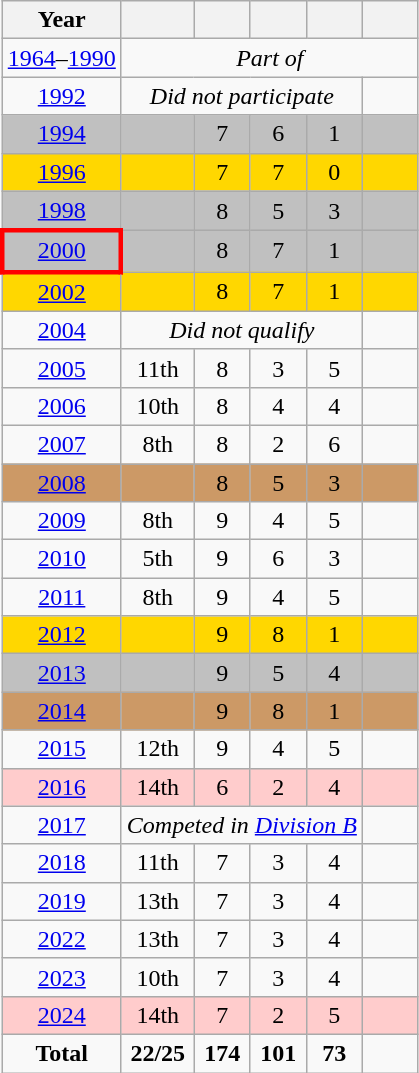<table class="wikitable" style="text-align: center;">
<tr>
<th>Year</th>
<th></th>
<th width=30></th>
<th width=30></th>
<th width=30></th>
<th width=30></th>
</tr>
<tr>
<td><a href='#'>1964</a>–<a href='#'>1990</a></td>
<td colspan=5><em>Part of </em></td>
</tr>
<tr>
<td> <a href='#'>1992</a></td>
<td colspan=4><em>Did not participate</em></td>
<td></td>
</tr>
<tr bgcolor=silver>
<td> <a href='#'>1994</a></td>
<td></td>
<td>7</td>
<td>6</td>
<td>1</td>
<td></td>
</tr>
<tr bgcolor=gold>
<td> <a href='#'>1996</a></td>
<td></td>
<td>7</td>
<td>7</td>
<td>0</td>
<td></td>
</tr>
<tr bgcolor=silver>
<td> <a href='#'>1998</a></td>
<td></td>
<td>8</td>
<td>5</td>
<td>3</td>
<td></td>
</tr>
<tr bgcolor=silver>
<td style="border: 3px solid red"> <a href='#'>2000</a></td>
<td></td>
<td>8</td>
<td>7</td>
<td>1</td>
<td></td>
</tr>
<tr bgcolor=gold>
<td> <a href='#'>2002</a></td>
<td></td>
<td>8</td>
<td>7</td>
<td>1</td>
<td></td>
</tr>
<tr>
<td> <a href='#'>2004</a></td>
<td colspan=4><em>Did not qualify</em></td>
<td></td>
</tr>
<tr>
<td> <a href='#'>2005</a></td>
<td>11th</td>
<td>8</td>
<td>3</td>
<td>5</td>
<td></td>
</tr>
<tr>
<td> <a href='#'>2006</a></td>
<td>10th</td>
<td>8</td>
<td>4</td>
<td>4</td>
<td></td>
</tr>
<tr>
<td> <a href='#'>2007</a></td>
<td>8th</td>
<td>8</td>
<td>2</td>
<td>6</td>
<td></td>
</tr>
<tr bgcolor=#cc9966>
<td> <a href='#'>2008</a></td>
<td></td>
<td>8</td>
<td>5</td>
<td>3</td>
<td></td>
</tr>
<tr>
<td> <a href='#'>2009</a></td>
<td>8th</td>
<td>9</td>
<td>4</td>
<td>5</td>
<td></td>
</tr>
<tr>
<td> <a href='#'>2010</a></td>
<td>5th</td>
<td>9</td>
<td>6</td>
<td>3</td>
<td></td>
</tr>
<tr>
<td> <a href='#'>2011</a></td>
<td>8th</td>
<td>9</td>
<td>4</td>
<td>5</td>
<td></td>
</tr>
<tr bgcolor=gold>
<td> <a href='#'>2012</a></td>
<td></td>
<td>9</td>
<td>8</td>
<td>1</td>
<td></td>
</tr>
<tr bgcolor=silver>
<td> <a href='#'>2013</a></td>
<td></td>
<td>9</td>
<td>5</td>
<td>4</td>
<td></td>
</tr>
<tr bgcolor=#cc9966>
<td> <a href='#'>2014</a></td>
<td></td>
<td>9</td>
<td>8</td>
<td>1</td>
<td></td>
</tr>
<tr>
<td> <a href='#'>2015</a></td>
<td>12th</td>
<td>9</td>
<td>4</td>
<td>5</td>
<td></td>
</tr>
<tr bgcolor=#ffcccc>
<td> <a href='#'>2016</a></td>
<td>14th</td>
<td>6</td>
<td>2</td>
<td>4</td>
<td></td>
</tr>
<tr>
<td> <a href='#'>2017</a></td>
<td colspan=4><em>Competed in <a href='#'>Division B</a></em></td>
<td></td>
</tr>
<tr>
<td> <a href='#'>2018</a></td>
<td>11th</td>
<td>7</td>
<td>3</td>
<td>4</td>
<td></td>
</tr>
<tr>
<td> <a href='#'>2019</a></td>
<td>13th</td>
<td>7</td>
<td>3</td>
<td>4</td>
<td></td>
</tr>
<tr>
<td> <a href='#'>2022</a></td>
<td>13th</td>
<td>7</td>
<td>3</td>
<td>4</td>
<td></td>
</tr>
<tr>
<td> <a href='#'>2023</a></td>
<td>10th</td>
<td>7</td>
<td>3</td>
<td>4</td>
<td></td>
</tr>
<tr bgcolor=#ffcccc>
<td> <a href='#'>2024</a></td>
<td>14th</td>
<td>7</td>
<td>2</td>
<td>5</td>
<td></td>
</tr>
<tr>
<td><strong>Total</strong></td>
<td><strong>22/25</strong></td>
<td><strong>174</strong></td>
<td><strong>101</strong></td>
<td><strong>73</strong></td>
</tr>
</table>
